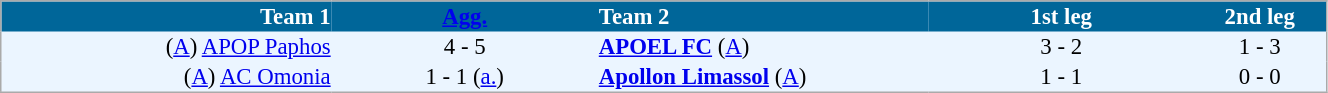<table cellspacing="0" style="background: #EBF5FF; border: 1px #aaa solid; border-collapse: collapse; font-size: 95%;" width=70%>
<tr bgcolor=#006699 style="color:white;">
<th width=25% align="right">Team 1</th>
<th width=20% align="center"><a href='#'>Agg.</a></th>
<th width=25% align="left">Team 2</th>
<th width=20% align="center">1st leg</th>
<th width=20% align="center">2nd leg</th>
</tr>
<tr>
<td align=right>(<a href='#'>A</a>) <a href='#'>APOP Paphos</a></td>
<td align=center>4 - 5</td>
<td align=left><strong><a href='#'>APOEL FC</a></strong> (<a href='#'>A</a>)</td>
<td align=center>3 - 2</td>
<td align=center>1 - 3</td>
</tr>
<tr>
<td align=right>(<a href='#'>A</a>) <a href='#'>AC Omonia</a></td>
<td align=center>1 - 1 (<a href='#'>a.</a>)</td>
<td align=left><strong><a href='#'>Apollon Limassol</a></strong> (<a href='#'>A</a>)</td>
<td align=center>1 - 1</td>
<td align=center>0 - 0</td>
</tr>
<tr>
</tr>
</table>
